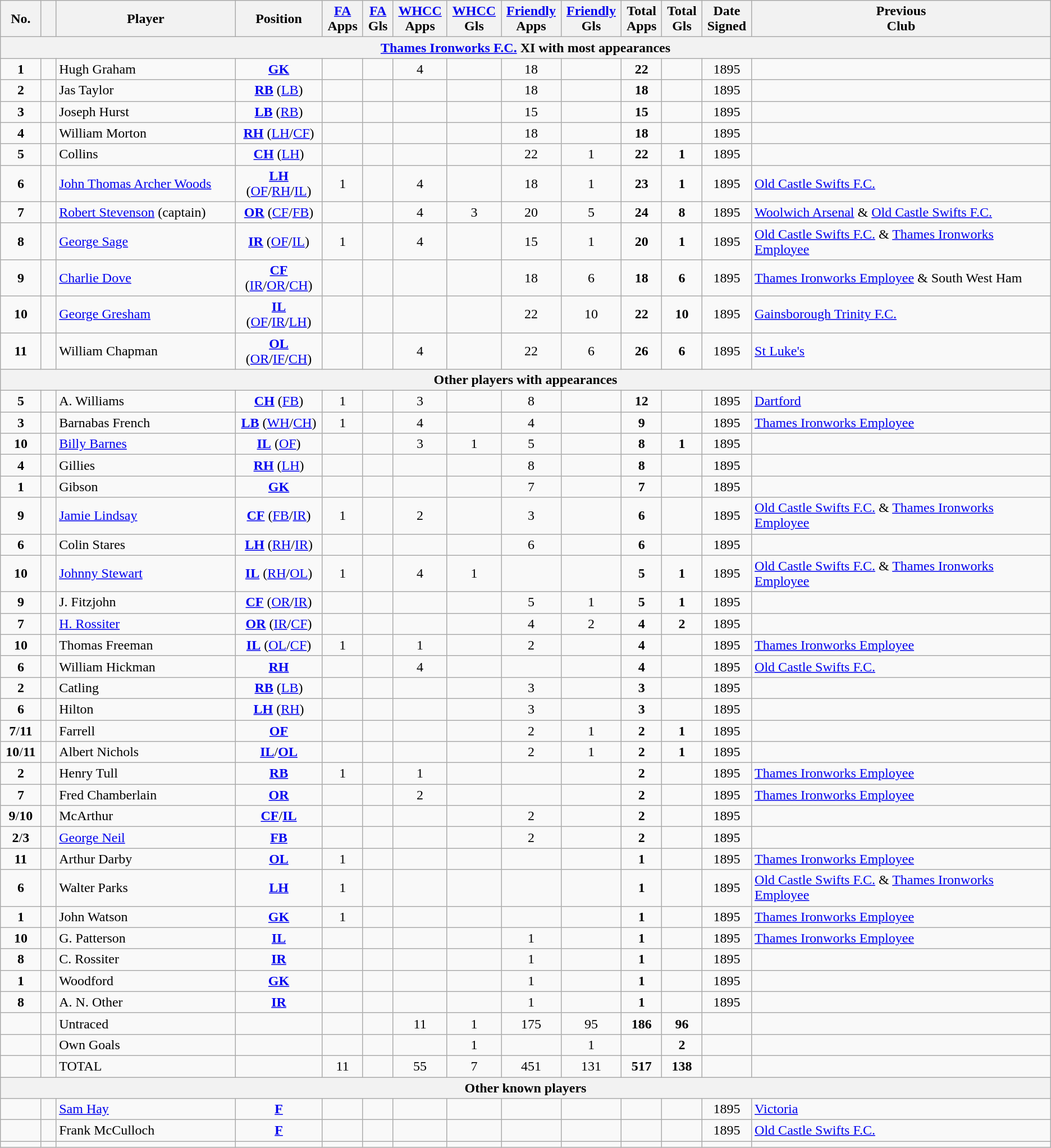<table class="wikitable">
<tr>
<th width=1%>No.</th>
<th width=1%></th>
<th width=12%>Player</th>
<th width=3%>Position</th>
<th width=1%><a href='#'>FA</a><br>Apps</th>
<th width=1%><a href='#'>FA</a><br>Gls</th>
<th width=1%><a href='#'>WHCC</a><br>Apps</th>
<th width=1%><a href='#'>WHCC</a><br>Gls</th>
<th width=1%><a href='#'>Friendly</a><br>Apps</th>
<th width=1%><a href='#'>Friendly</a><br>Gls</th>
<th width=1%>Total<br>Apps</th>
<th width=1%>Total<br>Gls</th>
<th width=1%>Date<br>Signed</th>
<th width=20%>Previous<br>Club</th>
</tr>
<tr>
<th colspan=14 bgcolor=#6fd6f5><a href='#'>Thames Ironworks F.C.</a> XI with most appearances</th>
</tr>
<tr>
<td align=center><strong>1</strong></td>
<td align=center></td>
<td>Hugh Graham</td>
<td align=center><strong><a href='#'>GK</a></strong></td>
<td align=center></td>
<td align=center></td>
<td align=center>4</td>
<td align=center></td>
<td align=center>18</td>
<td align=center></td>
<td align=center><strong>22</strong></td>
<td align=center></td>
<td align=center>1895</td>
<td></td>
</tr>
<tr>
<td align=center><strong>2</strong></td>
<td align=center></td>
<td>Jas Taylor</td>
<td align=center><strong><a href='#'>RB</a></strong> (<a href='#'>LB</a>)</td>
<td align=center></td>
<td align=center></td>
<td align=center></td>
<td align=center></td>
<td align=center>18</td>
<td align=center></td>
<td align=center><strong>18</strong></td>
<td align=center></td>
<td align=center>1895</td>
<td></td>
</tr>
<tr>
<td align=center><strong>3</strong></td>
<td align=center></td>
<td>Joseph Hurst</td>
<td align=center><strong><a href='#'>LB</a></strong> (<a href='#'>RB</a>)</td>
<td align=center></td>
<td align=center></td>
<td align=center></td>
<td align=center></td>
<td align=center>15</td>
<td align=center></td>
<td align=center><strong>15</strong></td>
<td align=center></td>
<td align=center>1895</td>
<td></td>
</tr>
<tr>
<td align=center><strong>4</strong></td>
<td align=center></td>
<td>William Morton</td>
<td align=center><strong><a href='#'>RH</a></strong> (<a href='#'>LH</a>/<a href='#'>CF</a>)</td>
<td align=center></td>
<td align=center></td>
<td align=center></td>
<td align=center></td>
<td align=center>18</td>
<td align=center></td>
<td align=center><strong>18</strong></td>
<td align=center></td>
<td align=center>1895</td>
<td></td>
</tr>
<tr>
<td align=center><strong>5</strong></td>
<td align=center></td>
<td>Collins</td>
<td align=center><strong><a href='#'>CH</a></strong> (<a href='#'>LH</a>)</td>
<td align=center></td>
<td align=center></td>
<td align=center></td>
<td align=center></td>
<td align=center>22</td>
<td align=center>1</td>
<td align=center><strong>22</strong></td>
<td align=center><strong>1</strong></td>
<td align=center>1895</td>
<td></td>
</tr>
<tr>
<td align=center><strong>6</strong></td>
<td align=center></td>
<td><a href='#'>John Thomas Archer Woods</a></td>
<td align=center><strong><a href='#'>LH</a></strong> (<a href='#'>OF</a>/<a href='#'>RH</a>/<a href='#'>IL</a>)</td>
<td align=center>1</td>
<td align=center></td>
<td align=center>4</td>
<td align=center></td>
<td align=center>18</td>
<td align=center>1</td>
<td align=center><strong>23</strong></td>
<td align=center><strong>1</strong></td>
<td align=center>1895</td>
<td><a href='#'>Old Castle Swifts F.C.</a></td>
</tr>
<tr>
<td align=center><strong>7</strong></td>
<td align=center></td>
<td><a href='#'>Robert Stevenson</a> (captain)</td>
<td align=center><strong><a href='#'>OR</a></strong> (<a href='#'>CF</a>/<a href='#'>FB</a>)</td>
<td align=center></td>
<td align=center></td>
<td align=center>4</td>
<td align=center>3</td>
<td align=center>20</td>
<td align=center>5</td>
<td align=center><strong>24</strong></td>
<td align=center><strong>8</strong></td>
<td align=center>1895</td>
<td><a href='#'>Woolwich Arsenal</a> & <a href='#'>Old Castle Swifts F.C.</a></td>
</tr>
<tr>
<td align=center><strong>8</strong></td>
<td align=center></td>
<td><a href='#'>George Sage</a></td>
<td align=center><strong><a href='#'>IR</a></strong> (<a href='#'>OF</a>/<a href='#'>IL</a>)</td>
<td align=center>1</td>
<td align=center></td>
<td align=center>4</td>
<td align=center></td>
<td align=center>15</td>
<td align=center>1</td>
<td align=center><strong>20</strong></td>
<td align=center><strong>1</strong></td>
<td align=center>1895</td>
<td><a href='#'>Old Castle Swifts F.C.</a> & <a href='#'>Thames Ironworks Employee</a></td>
</tr>
<tr>
<td align=center><strong>9</strong></td>
<td align=center></td>
<td><a href='#'>Charlie Dove</a></td>
<td align=center><strong><a href='#'>CF</a></strong> (<a href='#'>IR</a>/<a href='#'>OR</a>/<a href='#'>CH</a>)</td>
<td align=center></td>
<td align=center></td>
<td align=center></td>
<td align=center></td>
<td align=center>18</td>
<td align=center>6</td>
<td align=center><strong>18</strong></td>
<td align=center><strong>6</strong></td>
<td align=center>1895</td>
<td><a href='#'>Thames Ironworks Employee</a> & South West Ham</td>
</tr>
<tr>
<td align=center><strong>10</strong></td>
<td align=center></td>
<td><a href='#'>George Gresham</a></td>
<td align=center><strong><a href='#'>IL</a></strong> (<a href='#'>OF</a>/<a href='#'>IR</a>/<a href='#'>LH</a>)</td>
<td align=center></td>
<td align=center></td>
<td align=center></td>
<td align=center></td>
<td align=center>22</td>
<td align=center>10</td>
<td align=center><strong>22</strong></td>
<td align=center><strong>10</strong></td>
<td align=center>1895</td>
<td><a href='#'>Gainsborough Trinity F.C.</a></td>
</tr>
<tr>
<td align=center><strong>11</strong></td>
<td align=center></td>
<td>William Chapman</td>
<td align=center><strong><a href='#'>OL</a></strong> (<a href='#'>OR</a>/<a href='#'>IF</a>/<a href='#'>CH</a>)</td>
<td align=center></td>
<td align=center></td>
<td align=center>4</td>
<td align=center></td>
<td align=center>22</td>
<td align=center>6</td>
<td align=center><strong>26</strong></td>
<td align=center><strong>6</strong></td>
<td align=center>1895</td>
<td><a href='#'>St Luke's</a></td>
</tr>
<tr>
<th colspan=14 bgcolor=#6fd6f5>Other players with appearances</th>
</tr>
<tr>
<td align=center><strong>5</strong></td>
<td align=center></td>
<td>A. Williams</td>
<td align=center><strong><a href='#'>CH</a></strong> (<a href='#'>FB</a>)</td>
<td align=center>1</td>
<td align=center></td>
<td align=center>3</td>
<td align=center></td>
<td align=center>8</td>
<td align=center></td>
<td align=center><strong>12</strong></td>
<td align=center></td>
<td align=center>1895</td>
<td><a href='#'>Dartford</a></td>
</tr>
<tr>
<td align=center><strong>3</strong></td>
<td align=center></td>
<td>Barnabas French</td>
<td align=center><strong><a href='#'>LB</a></strong> (<a href='#'>WH</a>/<a href='#'>CH</a>)</td>
<td align=center>1</td>
<td align=center></td>
<td align=center>4</td>
<td align=center></td>
<td align=center>4</td>
<td align=center></td>
<td align=center><strong>9</strong></td>
<td align=center></td>
<td align=center>1895</td>
<td><a href='#'>Thames Ironworks Employee</a></td>
</tr>
<tr>
<td align=center><strong>10</strong></td>
<td align=center></td>
<td><a href='#'>Billy Barnes</a></td>
<td align=center><strong><a href='#'>IL</a></strong> (<a href='#'>OF</a>)</td>
<td align=center></td>
<td align=center></td>
<td align=center>3</td>
<td align=center>1</td>
<td align=center>5</td>
<td align=center></td>
<td align=center><strong>8</strong></td>
<td align=center><strong>1</strong></td>
<td align=center>1895</td>
<td></td>
</tr>
<tr>
<td align=center><strong>4</strong></td>
<td align=center></td>
<td>Gillies</td>
<td align=center><strong><a href='#'>RH</a></strong> (<a href='#'>LH</a>)</td>
<td align=center></td>
<td align=center></td>
<td align=center></td>
<td align=center></td>
<td align=center>8</td>
<td align=center></td>
<td align=center><strong>8</strong></td>
<td align=center></td>
<td align=center>1895</td>
<td></td>
</tr>
<tr>
<td align=center><strong>1</strong></td>
<td align=center></td>
<td>Gibson</td>
<td align=center><strong><a href='#'>GK</a></strong></td>
<td align=center></td>
<td align=center></td>
<td align=center></td>
<td align=center></td>
<td align=center>7</td>
<td align=center></td>
<td align=center><strong>7</strong></td>
<td align=center></td>
<td align=center>1895</td>
<td></td>
</tr>
<tr>
<td align=center><strong>9</strong></td>
<td align=center></td>
<td><a href='#'>Jamie Lindsay</a></td>
<td align=center><strong><a href='#'>CF</a></strong> (<a href='#'>FB</a>/<a href='#'>IR</a>)</td>
<td align=center>1</td>
<td align=center></td>
<td align=center>2</td>
<td align=center></td>
<td align=center>3</td>
<td align=center></td>
<td align=center><strong>6</strong></td>
<td align=center></td>
<td align=center>1895</td>
<td><a href='#'>Old Castle Swifts F.C.</a> & <a href='#'>Thames Ironworks Employee</a></td>
</tr>
<tr>
<td align=center><strong>6</strong></td>
<td align=center></td>
<td>Colin Stares</td>
<td align=center><strong><a href='#'>LH</a></strong> (<a href='#'>RH</a>/<a href='#'>IR</a>)</td>
<td align=center></td>
<td align=center></td>
<td align=center></td>
<td align=center></td>
<td align=center>6</td>
<td align=center></td>
<td align=center><strong>6</strong></td>
<td align=center></td>
<td align=center>1895</td>
<td></td>
</tr>
<tr>
<td align=center><strong>10</strong></td>
<td align=center></td>
<td><a href='#'>Johnny Stewart</a></td>
<td align=center><strong><a href='#'>IL</a></strong> (<a href='#'>RH</a>/<a href='#'>OL</a>)</td>
<td align=center>1</td>
<td align=center></td>
<td align=center>4</td>
<td align=center>1</td>
<td align=center></td>
<td align=center></td>
<td align=center><strong>5</strong></td>
<td align=center><strong>1</strong></td>
<td align=center>1895</td>
<td><a href='#'>Old Castle Swifts F.C.</a> & <a href='#'>Thames Ironworks Employee</a></td>
</tr>
<tr>
<td align=center><strong>9</strong></td>
<td align=center></td>
<td>J. Fitzjohn</td>
<td align=center><strong><a href='#'>CF</a></strong> (<a href='#'>OR</a>/<a href='#'>IR</a>)</td>
<td align=center></td>
<td align=center></td>
<td align=center></td>
<td align=center></td>
<td align=center>5</td>
<td align=center>1</td>
<td align=center><strong>5</strong></td>
<td align=center><strong>1</strong></td>
<td align=center>1895</td>
<td></td>
</tr>
<tr>
<td align=center><strong>7</strong></td>
<td align=center></td>
<td><a href='#'>H. Rossiter</a></td>
<td align=center><strong><a href='#'>OR</a></strong> (<a href='#'>IR</a>/<a href='#'>CF</a>)</td>
<td align=center></td>
<td align=center></td>
<td align=center></td>
<td align=center></td>
<td align=center>4</td>
<td align=center>2</td>
<td align=center><strong>4</strong></td>
<td align=center><strong>2</strong></td>
<td align=center>1895</td>
<td></td>
</tr>
<tr>
<td align=center><strong>10</strong></td>
<td align=center></td>
<td>Thomas Freeman</td>
<td align=center><strong><a href='#'>IL</a></strong> (<a href='#'>OL</a>/<a href='#'>CF</a>)</td>
<td align=center>1</td>
<td align=center></td>
<td align=center>1</td>
<td align=center></td>
<td align=center>2</td>
<td align=center></td>
<td align=center><strong>4</strong></td>
<td align=center></td>
<td align=center>1895</td>
<td><a href='#'>Thames Ironworks Employee</a></td>
</tr>
<tr>
<td align=center><strong>6</strong></td>
<td align=center></td>
<td>William Hickman</td>
<td align=center><strong><a href='#'>RH</a></strong></td>
<td align=center></td>
<td align=center></td>
<td align=center>4</td>
<td align=center></td>
<td align=center></td>
<td align=center></td>
<td align=center><strong>4</strong></td>
<td align=center></td>
<td align=center>1895</td>
<td><a href='#'>Old Castle Swifts F.C.</a></td>
</tr>
<tr>
<td align=center><strong>2</strong></td>
<td align=center></td>
<td>Catling</td>
<td align=center><strong><a href='#'>RB</a></strong> (<a href='#'>LB</a>)</td>
<td align=center></td>
<td align=center></td>
<td align=center></td>
<td align=center></td>
<td align=center>3</td>
<td align=center></td>
<td align=center><strong>3</strong></td>
<td align=center></td>
<td align=center>1895</td>
<td></td>
</tr>
<tr>
<td align=center><strong>6</strong></td>
<td align=center></td>
<td>Hilton</td>
<td align=center><strong><a href='#'>LH</a></strong> (<a href='#'>RH</a>)</td>
<td align=center></td>
<td align=center></td>
<td align=center></td>
<td align=center></td>
<td align=center>3</td>
<td align=center></td>
<td align=center><strong>3</strong></td>
<td align=center></td>
<td align=center>1895</td>
<td></td>
</tr>
<tr>
<td align=center><strong>7</strong>/<strong>11</strong></td>
<td align=center></td>
<td>Farrell</td>
<td align=center><strong><a href='#'>OF</a></strong></td>
<td align=center></td>
<td align=center></td>
<td align=center></td>
<td align=center></td>
<td align=center>2</td>
<td align=center>1</td>
<td align=center><strong>2</strong></td>
<td align=center><strong>1</strong></td>
<td align=center>1895</td>
<td></td>
</tr>
<tr>
<td align=center><strong>10</strong>/<strong>11</strong></td>
<td align=center></td>
<td>Albert Nichols</td>
<td align=center><strong><a href='#'>IL</a></strong>/<strong><a href='#'>OL</a></strong></td>
<td align=center></td>
<td align=center></td>
<td align=center></td>
<td align=center></td>
<td align=center>2</td>
<td align=center>1</td>
<td align=center><strong>2</strong></td>
<td align=center><strong>1</strong></td>
<td align=center>1895</td>
<td></td>
</tr>
<tr>
<td align=center><strong>2</strong></td>
<td align=center></td>
<td>Henry Tull</td>
<td align=center><strong><a href='#'>RB</a></strong></td>
<td align=center>1</td>
<td align=center></td>
<td align=center>1</td>
<td align=center></td>
<td align=center></td>
<td align=center></td>
<td align=center><strong>2</strong></td>
<td align=center></td>
<td align=center>1895</td>
<td><a href='#'>Thames Ironworks Employee</a></td>
</tr>
<tr>
<td align=center><strong>7</strong></td>
<td align=center></td>
<td>Fred Chamberlain</td>
<td align=center><strong><a href='#'>OR</a></strong></td>
<td align=center></td>
<td align=center></td>
<td align=center>2</td>
<td align=center></td>
<td align=center></td>
<td align=center></td>
<td align=center><strong>2</strong></td>
<td align=center></td>
<td align=center>1895</td>
<td><a href='#'>Thames Ironworks Employee</a></td>
</tr>
<tr>
<td align=center><strong>9</strong>/<strong>10</strong></td>
<td align=center></td>
<td>McArthur</td>
<td align=center><strong><a href='#'>CF</a></strong>/<strong><a href='#'>IL</a></strong></td>
<td align=center></td>
<td align=center></td>
<td align=center></td>
<td align=center></td>
<td align=center>2</td>
<td align=center></td>
<td align=center><strong>2</strong></td>
<td align=center></td>
<td align=center>1895</td>
<td></td>
</tr>
<tr>
<td align=center><strong>2</strong>/<strong>3</strong></td>
<td align=center></td>
<td><a href='#'>George Neil</a></td>
<td align=center><strong><a href='#'>FB</a></strong></td>
<td align=center></td>
<td align=center></td>
<td align=center></td>
<td align=center></td>
<td align=center>2</td>
<td align=center></td>
<td align=center><strong>2</strong></td>
<td align=center></td>
<td align=center>1895</td>
<td></td>
</tr>
<tr>
<td align=center><strong>11</strong></td>
<td align=center></td>
<td>Arthur Darby</td>
<td align=center><strong><a href='#'>OL</a></strong></td>
<td align=center>1</td>
<td align=center></td>
<td align=center></td>
<td align=center></td>
<td align=center></td>
<td align=center></td>
<td align=center><strong>1</strong></td>
<td align=center></td>
<td align=center>1895</td>
<td><a href='#'>Thames Ironworks Employee</a></td>
</tr>
<tr>
<td align=center><strong>6</strong></td>
<td align=center></td>
<td>Walter Parks</td>
<td align=center><strong><a href='#'>LH</a></strong></td>
<td align=center>1</td>
<td align=center></td>
<td align=center></td>
<td align=center></td>
<td align=center></td>
<td align=center></td>
<td align=center><strong>1</strong></td>
<td align=center></td>
<td align=center>1895</td>
<td><a href='#'>Old Castle Swifts F.C.</a> & <a href='#'>Thames Ironworks Employee</a></td>
</tr>
<tr>
<td align=center><strong>1</strong></td>
<td align=center></td>
<td>John Watson</td>
<td align=center><strong><a href='#'>GK</a></strong></td>
<td align=center>1</td>
<td align=center></td>
<td align=center></td>
<td align=center></td>
<td align=center></td>
<td align=center></td>
<td align=center><strong>1</strong></td>
<td align=center></td>
<td align=center>1895</td>
<td><a href='#'>Thames Ironworks Employee</a></td>
</tr>
<tr>
<td align=center><strong>10</strong></td>
<td align=center></td>
<td>G. Patterson</td>
<td align=center><strong><a href='#'>IL</a></strong></td>
<td align=center></td>
<td align=center></td>
<td align=center></td>
<td align=center></td>
<td align=center>1</td>
<td align=center></td>
<td align=center><strong>1</strong></td>
<td align=center></td>
<td align=center>1895</td>
<td><a href='#'>Thames Ironworks Employee</a></td>
</tr>
<tr>
<td align=center><strong>8</strong></td>
<td align=center></td>
<td>C. Rossiter</td>
<td align=center><strong><a href='#'>IR</a></strong></td>
<td align=center></td>
<td align=center></td>
<td align=center></td>
<td align=center></td>
<td align=center>1</td>
<td align=center></td>
<td align=center><strong>1</strong></td>
<td align=center></td>
<td align=center>1895</td>
<td></td>
</tr>
<tr>
<td align=center><strong>1</strong></td>
<td align=center></td>
<td>Woodford</td>
<td align=center><strong><a href='#'>GK</a></strong></td>
<td align=center></td>
<td align=center></td>
<td align=center></td>
<td align=center></td>
<td align=center>1</td>
<td align=center></td>
<td align=center><strong>1</strong></td>
<td align=center></td>
<td align=center>1895</td>
<td></td>
</tr>
<tr>
<td align=center><strong>8</strong></td>
<td align=center></td>
<td>A. N. Other</td>
<td align=center><strong><a href='#'>IR</a></strong></td>
<td align=center></td>
<td align=center></td>
<td align=center></td>
<td align=center></td>
<td align=center>1</td>
<td align=center></td>
<td align=center><strong>1</strong></td>
<td align=center></td>
<td align=center>1895</td>
<td></td>
</tr>
<tr>
<td align=center></td>
<td align=center></td>
<td>Untraced</td>
<td align=center></td>
<td align=center></td>
<td align=center></td>
<td align=center>11</td>
<td align=center>1</td>
<td align=center>175</td>
<td align=center>95</td>
<td align=center><strong>186</strong></td>
<td align=center><strong>96</strong></td>
<td align=center></td>
<td></td>
</tr>
<tr>
<td align=center></td>
<td align=center></td>
<td>Own Goals</td>
<td align=center></td>
<td align=center></td>
<td align=center></td>
<td align=center></td>
<td align=center>1</td>
<td align=center></td>
<td align=center>1</td>
<td align=center></td>
<td align=center><strong>2</strong></td>
<td align=center></td>
<td></td>
</tr>
<tr>
<td align=center></td>
<td align=center></td>
<td>TOTAL</td>
<td align=center></td>
<td align=center>11</td>
<td align=center></td>
<td align=center>55</td>
<td align=center>7</td>
<td align=center>451</td>
<td align=center>131</td>
<td align=center><strong>517</strong></td>
<td align=center><strong>138</strong></td>
<td align=center></td>
<td></td>
</tr>
<tr>
<th colspan=14 bgcolor=#6fd6f5>Other known players</th>
</tr>
<tr>
<td align=center></td>
<td align=center></td>
<td><a href='#'>Sam Hay</a></td>
<td align=center><strong><a href='#'>F</a></strong></td>
<td align=center></td>
<td align=center></td>
<td align=center></td>
<td align=center></td>
<td align=center></td>
<td align=center></td>
<td align=center></td>
<td align=center></td>
<td align=center>1895</td>
<td><a href='#'>Victoria</a></td>
</tr>
<tr>
<td align=center></td>
<td align=center></td>
<td>Frank McCulloch</td>
<td align=center><strong><a href='#'>F</a></strong></td>
<td align=center></td>
<td align=center></td>
<td align=center></td>
<td align=center></td>
<td align=center></td>
<td align=center></td>
<td align=center></td>
<td align=center></td>
<td align=center>1895</td>
<td><a href='#'>Old Castle Swifts F.C.</a></td>
</tr>
<tr>
<td align=center></td>
<td align=center></td>
<td></td>
<td align=center></td>
<td align=center></td>
<td align=center></td>
<td align=center></td>
<td align=center></td>
<td align=center></td>
<td align=center></td>
<td align=center></td>
<td align=center></td>
<td align=center></td>
<td></td>
</tr>
</table>
